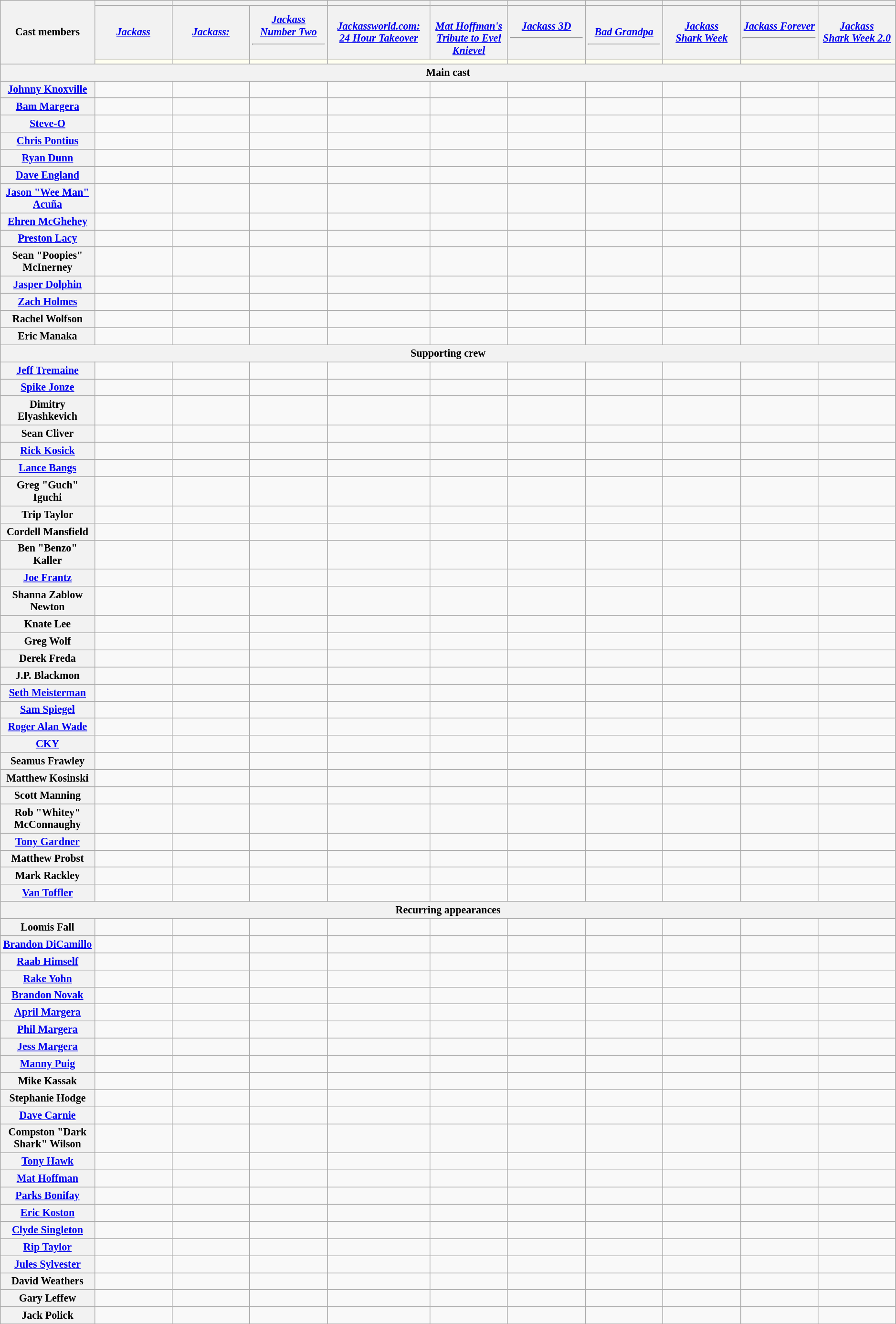<table class="wikitable" style="text-align:center; width:99%; font-size:92%">
<tr>
<th rowspan="3" width="8.5%">Cast members</th>
<th colspan="1" align="center"></th>
<th colspan="2" align="center"></th>
<th colspan="1" align="center"></th>
<th colspan="1" align="center"></th>
<th colspan="1" align="center"></th>
<th colspan="1" align="center"></th>
<th colspan="1" align="center"></th>
<th colspan="1" align="center"></th>
<th colspan="1" align="center"></th>
</tr>
<tr>
<th align="center" width="7%"><em><a href='#'>Jackass</a></em></th>
<th align="center" width="7%"><em><a href='#'>Jackass:<br></a></em></th>
<th align="center" width="7%"><em><a href='#'>Jackass<br>Number Two</a></em><hr></th>
<th align="center" width="7%"><em><a href='#'>Jackassworld.com:<br>24 Hour Takeover</a></em></th>
<th align="center" width="7%"><em><a href='#'><br>Mat Hoffman's Tribute to Evel Knievel</a></em></th>
<th align="center" width="7%"><em><a href='#'>Jackass 3D</a></em><hr></th>
<th align="center" width="7%"><em><a href='#'><br>Bad Grandpa</a></em><hr></th>
<th align="center" width="7%"><em><a href='#'>Jackass<br>Shark Week</a></em></th>
<th align="center" width="7%"><em><a href='#'>Jackass Forever</a></em><hr></th>
<th align="center" width="7%"><em><a href='#'>Jackass<br>Shark Week 2.0</a></em></th>
</tr>
<tr>
<td style="background:ivory;"></td>
<td style="background:ivory;"></td>
<td style="background:ivory;"></td>
<td colspan="2" style="background:ivory;"></td>
<td style="background:ivory;"></td>
<td style="background:ivory;"></td>
<td style="background:ivory;"></td>
<td colspan="2" style="background:ivory;"></td>
</tr>
<tr>
<th colspan="11" style="text-align:center;">Main cast</th>
</tr>
<tr>
<th><a href='#'>Johnny Knoxville</a></th>
<td></td>
<td></td>
<td></td>
<td></td>
<td></td>
<td></td>
<td></td>
<td></td>
<td></td>
<td></td>
</tr>
<tr>
<th><a href='#'>Bam Margera</a></th>
<td></td>
<td></td>
<td></td>
<td></td>
<td></td>
<td></td>
<td></td>
<td></td>
<td></td>
<td></td>
</tr>
<tr>
<th><a href='#'>Steve-O</a></th>
<td></td>
<td></td>
<td></td>
<td></td>
<td></td>
<td></td>
<td></td>
<td></td>
<td></td>
<td></td>
</tr>
<tr>
<th><a href='#'>Chris Pontius</a></th>
<td></td>
<td></td>
<td></td>
<td></td>
<td></td>
<td></td>
<td></td>
<td></td>
<td></td>
<td></td>
</tr>
<tr>
<th><a href='#'>Ryan Dunn</a></th>
<td></td>
<td></td>
<td></td>
<td></td>
<td></td>
<td></td>
<td></td>
<td></td>
<td></td>
<td></td>
</tr>
<tr>
<th><a href='#'>Dave England</a></th>
<td></td>
<td></td>
<td></td>
<td></td>
<td></td>
<td></td>
<td></td>
<td></td>
<td></td>
<td></td>
</tr>
<tr>
<th><a href='#'>Jason "Wee Man" Acuña</a></th>
<td></td>
<td></td>
<td></td>
<td></td>
<td></td>
<td></td>
<td></td>
<td></td>
<td></td>
<td></td>
</tr>
<tr>
<th><a href='#'>Ehren McGhehey</a></th>
<td></td>
<td></td>
<td></td>
<td></td>
<td></td>
<td></td>
<td></td>
<td></td>
<td></td>
<td></td>
</tr>
<tr>
<th><a href='#'>Preston Lacy</a></th>
<td></td>
<td></td>
<td></td>
<td></td>
<td></td>
<td></td>
<td></td>
<td></td>
<td></td>
<td></td>
</tr>
<tr>
<th>Sean "Poopies" McInerney</th>
<td></td>
<td></td>
<td></td>
<td></td>
<td></td>
<td></td>
<td></td>
<td></td>
<td></td>
<td></td>
</tr>
<tr>
<th><a href='#'>Jasper Dolphin</a></th>
<td></td>
<td></td>
<td></td>
<td></td>
<td></td>
<td></td>
<td></td>
<td></td>
<td></td>
<td></td>
</tr>
<tr>
<th><a href='#'>Zach Holmes</a></th>
<td></td>
<td></td>
<td></td>
<td></td>
<td></td>
<td></td>
<td></td>
<td></td>
<td></td>
<td></td>
</tr>
<tr>
<th>Rachel Wolfson</th>
<td></td>
<td></td>
<td></td>
<td></td>
<td></td>
<td></td>
<td></td>
<td></td>
<td></td>
<td></td>
</tr>
<tr>
<th>Eric Manaka</th>
<td></td>
<td></td>
<td></td>
<td></td>
<td></td>
<td></td>
<td></td>
<td></td>
<td></td>
<td></td>
</tr>
<tr>
<th colspan="11" style="text-align:center;">Supporting crew</th>
</tr>
<tr>
<th><a href='#'>Jeff Tremaine</a></th>
<td></td>
<td></td>
<td></td>
<td></td>
<td></td>
<td></td>
<td></td>
<td></td>
<td></td>
<td></td>
</tr>
<tr>
<th><a href='#'>Spike Jonze</a></th>
<td></td>
<td></td>
<td></td>
<td></td>
<td></td>
<td></td>
<td></td>
<td></td>
<td></td>
<td></td>
</tr>
<tr>
<th>Dimitry Elyashkevich</th>
<td></td>
<td></td>
<td></td>
<td></td>
<td></td>
<td></td>
<td></td>
<td></td>
<td></td>
<td></td>
</tr>
<tr>
<th>Sean Cliver</th>
<td></td>
<td></td>
<td></td>
<td></td>
<td></td>
<td></td>
<td></td>
<td></td>
<td></td>
<td></td>
</tr>
<tr>
<th><a href='#'>Rick Kosick</a></th>
<td></td>
<td></td>
<td></td>
<td></td>
<td></td>
<td></td>
<td></td>
<td></td>
<td></td>
<td></td>
</tr>
<tr>
<th><a href='#'>Lance Bangs</a></th>
<td></td>
<td></td>
<td></td>
<td></td>
<td></td>
<td></td>
<td></td>
<td></td>
<td></td>
<td></td>
</tr>
<tr>
<th>Greg "Guch" Iguchi</th>
<td></td>
<td></td>
<td></td>
<td></td>
<td></td>
<td></td>
<td></td>
<td></td>
<td></td>
<td></td>
</tr>
<tr>
<th>Trip Taylor</th>
<td></td>
<td></td>
<td></td>
<td></td>
<td></td>
<td></td>
<td></td>
<td></td>
<td></td>
<td></td>
</tr>
<tr>
<th>Cordell Mansfield</th>
<td></td>
<td></td>
<td></td>
<td></td>
<td></td>
<td></td>
<td></td>
<td></td>
<td></td>
<td></td>
</tr>
<tr>
<th>Ben "Benzo" Kaller</th>
<td></td>
<td></td>
<td></td>
<td></td>
<td></td>
<td></td>
<td></td>
<td></td>
<td></td>
<td></td>
</tr>
<tr>
<th><a href='#'>Joe Frantz</a></th>
<td></td>
<td></td>
<td></td>
<td></td>
<td></td>
<td></td>
<td></td>
<td></td>
<td></td>
<td></td>
</tr>
<tr>
<th>Shanna Zablow Newton</th>
<td></td>
<td></td>
<td></td>
<td></td>
<td></td>
<td></td>
<td></td>
<td></td>
<td></td>
<td></td>
</tr>
<tr>
<th>Knate Lee</th>
<td></td>
<td></td>
<td></td>
<td></td>
<td></td>
<td></td>
<td></td>
<td></td>
<td></td>
<td></td>
</tr>
<tr>
<th>Greg Wolf</th>
<td></td>
<td></td>
<td></td>
<td></td>
<td></td>
<td></td>
<td></td>
<td></td>
<td></td>
<td></td>
</tr>
<tr>
<th>Derek Freda</th>
<td></td>
<td></td>
<td></td>
<td></td>
<td></td>
<td></td>
<td></td>
<td></td>
<td></td>
<td></td>
</tr>
<tr>
<th>J.P. Blackmon</th>
<td></td>
<td></td>
<td></td>
<td></td>
<td></td>
<td></td>
<td></td>
<td></td>
<td></td>
<td></td>
</tr>
<tr>
<th><a href='#'>Seth Meisterman</a></th>
<td></td>
<td></td>
<td></td>
<td></td>
<td></td>
<td></td>
<td></td>
<td></td>
<td></td>
<td></td>
</tr>
<tr>
<th><a href='#'>Sam Spiegel</a></th>
<td></td>
<td></td>
<td></td>
<td></td>
<td></td>
<td></td>
<td></td>
<td></td>
<td></td>
<td></td>
</tr>
<tr>
<th><a href='#'>Roger Alan Wade</a></th>
<td></td>
<td></td>
<td></td>
<td></td>
<td></td>
<td></td>
<td></td>
<td></td>
<td></td>
<td></td>
</tr>
<tr>
<th><a href='#'>CKY</a></th>
<td></td>
<td></td>
<td></td>
<td></td>
<td></td>
<td></td>
<td></td>
<td></td>
<td></td>
<td></td>
</tr>
<tr>
<th>Seamus Frawley</th>
<td></td>
<td></td>
<td></td>
<td></td>
<td></td>
<td></td>
<td></td>
<td></td>
<td></td>
<td></td>
</tr>
<tr>
<th>Matthew Kosinski</th>
<td></td>
<td></td>
<td></td>
<td></td>
<td></td>
<td></td>
<td></td>
<td></td>
<td></td>
<td></td>
</tr>
<tr>
<th>Scott Manning</th>
<td></td>
<td></td>
<td></td>
<td></td>
<td></td>
<td></td>
<td></td>
<td></td>
<td></td>
<td></td>
</tr>
<tr>
<th>Rob "Whitey" McConnaughy</th>
<td></td>
<td></td>
<td></td>
<td></td>
<td></td>
<td></td>
<td></td>
<td></td>
<td></td>
<td></td>
</tr>
<tr>
<th><a href='#'>Tony Gardner</a></th>
<td></td>
<td></td>
<td></td>
<td></td>
<td></td>
<td></td>
<td></td>
<td></td>
<td></td>
<td></td>
</tr>
<tr>
<th>Matthew Probst</th>
<td></td>
<td></td>
<td></td>
<td></td>
<td></td>
<td></td>
<td></td>
<td></td>
<td></td>
<td></td>
</tr>
<tr>
<th>Mark Rackley</th>
<td></td>
<td></td>
<td></td>
<td></td>
<td></td>
<td></td>
<td></td>
<td></td>
<td></td>
<td></td>
</tr>
<tr>
<th><a href='#'>Van Toffler</a></th>
<td></td>
<td></td>
<td></td>
<td></td>
<td></td>
<td></td>
<td></td>
<td></td>
<td></td>
<td></td>
</tr>
<tr>
<th colspan="11" style="text-align:center;">Recurring appearances</th>
</tr>
<tr>
<th>Loomis Fall</th>
<td></td>
<td></td>
<td></td>
<td></td>
<td></td>
<td></td>
<td></td>
<td></td>
<td></td>
<td></td>
</tr>
<tr>
<th><a href='#'>Brandon DiCamillo</a></th>
<td></td>
<td></td>
<td></td>
<td></td>
<td></td>
<td></td>
<td></td>
<td></td>
<td></td>
<td></td>
</tr>
<tr>
<th><a href='#'>Raab Himself</a></th>
<td></td>
<td></td>
<td></td>
<td></td>
<td></td>
<td></td>
<td></td>
<td></td>
<td></td>
<td></td>
</tr>
<tr>
<th><a href='#'>Rake Yohn</a></th>
<td></td>
<td></td>
<td></td>
<td></td>
<td></td>
<td></td>
<td></td>
<td></td>
<td></td>
<td></td>
</tr>
<tr>
<th><a href='#'>Brandon Novak</a></th>
<td></td>
<td></td>
<td></td>
<td></td>
<td></td>
<td></td>
<td></td>
<td></td>
<td></td>
<td></td>
</tr>
<tr>
<th><a href='#'>April Margera</a></th>
<td></td>
<td></td>
<td></td>
<td></td>
<td></td>
<td></td>
<td></td>
<td></td>
<td></td>
<td></td>
</tr>
<tr>
<th><a href='#'>Phil Margera</a></th>
<td></td>
<td></td>
<td></td>
<td></td>
<td></td>
<td></td>
<td></td>
<td></td>
<td></td>
<td></td>
</tr>
<tr>
<th><a href='#'>Jess Margera</a></th>
<td></td>
<td></td>
<td></td>
<td></td>
<td></td>
<td></td>
<td></td>
<td></td>
<td></td>
<td></td>
</tr>
<tr>
<th><a href='#'>Manny Puig</a></th>
<td></td>
<td></td>
<td></td>
<td></td>
<td></td>
<td></td>
<td></td>
<td></td>
<td></td>
<td></td>
</tr>
<tr>
<th>Mike Kassak</th>
<td></td>
<td></td>
<td></td>
<td></td>
<td></td>
<td></td>
<td></td>
<td></td>
<td></td>
<td></td>
</tr>
<tr>
<th>Stephanie Hodge</th>
<td></td>
<td></td>
<td></td>
<td></td>
<td></td>
<td></td>
<td></td>
<td></td>
<td></td>
<td></td>
</tr>
<tr>
<th><a href='#'>Dave Carnie</a></th>
<td></td>
<td></td>
<td></td>
<td></td>
<td></td>
<td></td>
<td></td>
<td></td>
<td></td>
</tr>
<tr>
<th>Compston "Dark Shark" Wilson</th>
<td></td>
<td></td>
<td></td>
<td></td>
<td></td>
<td></td>
<td></td>
<td></td>
<td></td>
<td></td>
</tr>
<tr>
<th><a href='#'>Tony Hawk</a></th>
<td></td>
<td></td>
<td></td>
<td></td>
<td></td>
<td></td>
<td></td>
<td></td>
<td></td>
<td></td>
</tr>
<tr>
<th><a href='#'>Mat Hoffman</a></th>
<td></td>
<td></td>
<td></td>
<td></td>
<td></td>
<td></td>
<td></td>
<td></td>
<td></td>
<td></td>
</tr>
<tr>
<th><a href='#'>Parks Bonifay</a></th>
<td></td>
<td></td>
<td></td>
<td></td>
<td></td>
<td></td>
<td></td>
<td></td>
<td></td>
<td></td>
</tr>
<tr>
<th><a href='#'>Eric Koston</a></th>
<td></td>
<td></td>
<td></td>
<td></td>
<td></td>
<td></td>
<td></td>
<td></td>
<td></td>
<td></td>
</tr>
<tr>
<th><a href='#'>Clyde Singleton</a></th>
<td></td>
<td></td>
<td></td>
<td></td>
<td></td>
<td></td>
<td></td>
<td></td>
<td></td>
<td></td>
</tr>
<tr>
<th><a href='#'>Rip Taylor</a></th>
<td></td>
<td></td>
<td></td>
<td></td>
<td></td>
<td></td>
<td></td>
<td></td>
<td></td>
<td></td>
</tr>
<tr>
<th><a href='#'>Jules Sylvester</a></th>
<td></td>
<td></td>
<td></td>
<td></td>
<td></td>
<td></td>
<td></td>
<td></td>
<td></td>
<td></td>
</tr>
<tr>
<th>David Weathers</th>
<td></td>
<td></td>
<td></td>
<td></td>
<td></td>
<td></td>
<td></td>
<td></td>
<td></td>
<td></td>
</tr>
<tr>
<th>Gary Leffew</th>
<td></td>
<td></td>
<td></td>
<td></td>
<td></td>
<td></td>
<td></td>
<td></td>
<td></td>
<td></td>
</tr>
<tr>
<th>Jack Polick</th>
<td></td>
<td></td>
<td></td>
<td></td>
<td></td>
<td></td>
<td></td>
<td></td>
<td></td>
<td></td>
</tr>
<tr>
</tr>
</table>
